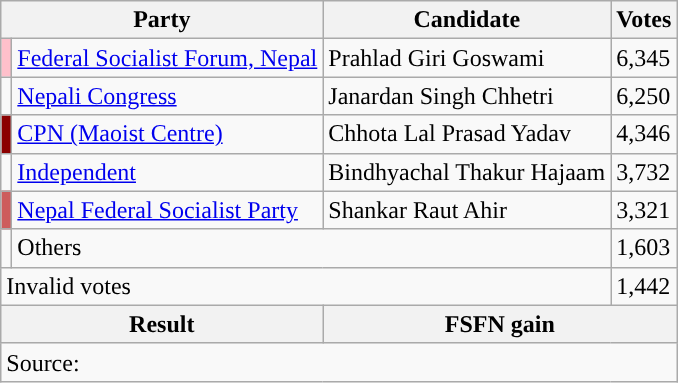<table class="wikitable">
<tr>
<th colspan="2">Party</th>
<th>Candidate</th>
<th>Votes</th>
</tr>
<tr>
<td style="background-color:pink"></td>
<td><a href='#'>Federal Socialist Forum, Nepal</a></td>
<td>Prahlad Giri Goswami</td>
<td>6,345</td>
</tr>
<tr>
<td style="background-color:"></td>
<td><a href='#'>Nepali Congress</a></td>
<td>Janardan Singh Chhetri</td>
<td>6,250</td>
</tr>
<tr>
<td style="background-color:darkred"></td>
<td><a href='#'>CPN (Maoist Centre)</a></td>
<td>Chhota Lal Prasad Yadav</td>
<td>4,346</td>
</tr>
<tr>
<td style="background-color:"></td>
<td><a href='#'>Independent</a></td>
<td>Bindhyachal Thakur Hajaam</td>
<td>3,732</td>
</tr>
<tr>
<td style="background-color:#CD5C5C"></td>
<td><a href='#'>Nepal Federal Socialist Party</a></td>
<td>Shankar Raut Ahir</td>
<td>3,321</td>
</tr>
<tr>
<td></td>
<td colspan="2">Others</td>
<td>1,603</td>
</tr>
<tr>
<td colspan="3">Invalid votes</td>
<td>1,442</td>
</tr>
<tr>
<th colspan="2">Result</th>
<th colspan="2">FSFN gain</th>
</tr>
<tr>
<td colspan="4">Source: </td>
</tr>
</table>
